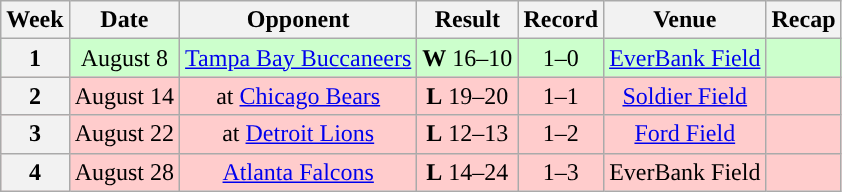<table class="wikitable" style="text-align:center">
<tr>
<th>Week</th>
<th>Date</th>
<th>Opponent</th>
<th>Result</th>
<th>Record</th>
<th>Venue</th>
<th>Recap</th>
</tr>
<tr style="background:#cfc;">
<th>1</th>
<td>August 8</td>
<td><a href='#'>Tampa Bay Buccaneers</a></td>
<td><strong>W</strong> 16–10</td>
<td>1–0</td>
<td><a href='#'>EverBank Field</a></td>
<td></td>
</tr>
<tr style="background:#fcc;">
<th>2</th>
<td>August 14</td>
<td>at <a href='#'>Chicago Bears</a></td>
<td><strong>L</strong> 19–20</td>
<td>1–1</td>
<td><a href='#'>Soldier Field</a></td>
<td></td>
</tr>
<tr style="background:#fcc;">
<th>3</th>
<td>August 22</td>
<td>at <a href='#'>Detroit Lions</a></td>
<td><strong>L</strong> 12–13</td>
<td>1–2</td>
<td><a href='#'>Ford Field</a></td>
<td></td>
</tr>
<tr style="background:#fcc;">
<th>4</th>
<td>August 28</td>
<td><a href='#'>Atlanta Falcons</a></td>
<td><strong>L</strong> 14–24</td>
<td>1–3</td>
<td>EverBank Field</td>
<td></td>
</tr>
</table>
